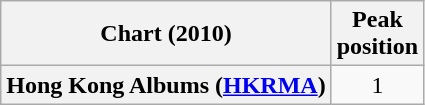<table class="wikitable plainrowheaders" style="text-align:center">
<tr>
<th scope="col">Chart (2010)</th>
<th scope="col">Peak<br>position</th>
</tr>
<tr>
<th scope="row">Hong Kong Albums (<a href='#'>HKRMA</a>)</th>
<td>1</td>
</tr>
</table>
